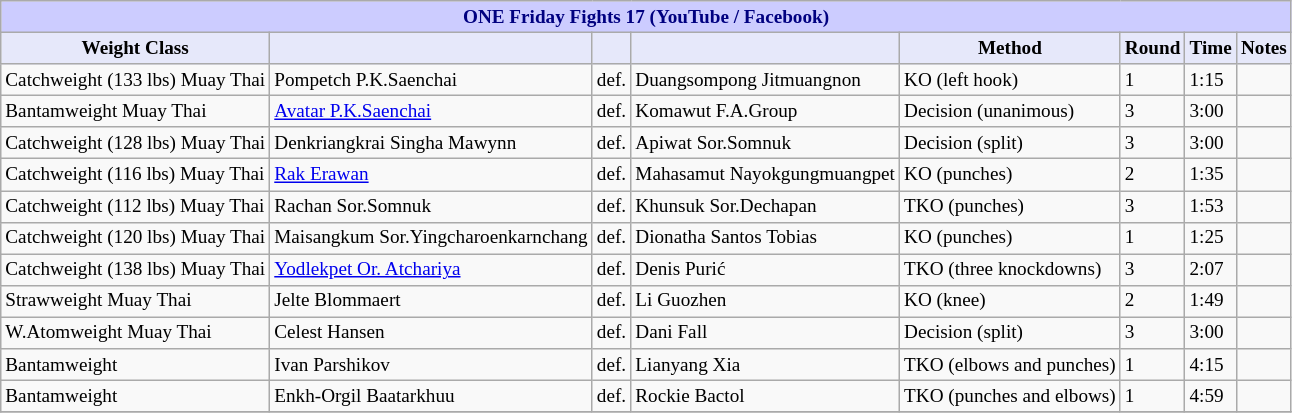<table class="wikitable" style="font-size: 80%;">
<tr>
<th colspan="8" style="background-color: #ccf; color: #000080; text-align: center;"><strong>ONE Friday Fights 17 (YouTube / Facebook)</strong></th>
</tr>
<tr>
<th colspan="1" style="background-color: #E6E8FA; color: #000000; text-align: center;">Weight Class</th>
<th colspan="1" style="background-color: #E6E8FA; color: #000000; text-align: center;"></th>
<th colspan="1" style="background-color: #E6E8FA; color: #000000; text-align: center;"></th>
<th colspan="1" style="background-color: #E6E8FA; color: #000000; text-align: center;"></th>
<th colspan="1" style="background-color: #E6E8FA; color: #000000; text-align: center;">Method</th>
<th colspan="1" style="background-color: #E6E8FA; color: #000000; text-align: center;">Round</th>
<th colspan="1" style="background-color: #E6E8FA; color: #000000; text-align: center;">Time</th>
<th colspan="1" style="background-color: #E6E8FA; color: #000000; text-align: center;">Notes</th>
</tr>
<tr>
<td>Catchweight (133 lbs) Muay Thai</td>
<td> Pompetch P.K.Saenchai</td>
<td>def.</td>
<td> Duangsompong Jitmuangnon</td>
<td>KO (left hook)</td>
<td>1</td>
<td>1:15</td>
<td></td>
</tr>
<tr>
<td>Bantamweight Muay Thai</td>
<td> <a href='#'>Avatar P.K.Saenchai</a></td>
<td>def.</td>
<td> Komawut F.A.Group</td>
<td>Decision (unanimous)</td>
<td>3</td>
<td>3:00</td>
<td></td>
</tr>
<tr>
<td>Catchweight (128 lbs) Muay Thai</td>
<td> Denkriangkrai Singha Mawynn</td>
<td>def.</td>
<td> Apiwat Sor.Somnuk</td>
<td>Decision (split)</td>
<td>3</td>
<td>3:00</td>
<td></td>
</tr>
<tr>
<td>Catchweight (116 lbs) Muay Thai</td>
<td> <a href='#'>Rak Erawan</a></td>
<td>def.</td>
<td> Mahasamut Nayokgungmuangpet</td>
<td>KO (punches)</td>
<td>2</td>
<td>1:35</td>
<td></td>
</tr>
<tr>
<td>Catchweight (112 lbs) Muay Thai</td>
<td> Rachan Sor.Somnuk</td>
<td>def.</td>
<td> Khunsuk Sor.Dechapan</td>
<td>TKO (punches)</td>
<td>3</td>
<td>1:53</td>
<td></td>
</tr>
<tr>
<td>Catchweight (120 lbs) Muay Thai</td>
<td> Maisangkum Sor.Yingcharoenkarnchang</td>
<td>def.</td>
<td> Dionatha Santos Tobias</td>
<td>KO (punches)</td>
<td>1</td>
<td>1:25</td>
<td></td>
</tr>
<tr>
<td>Catchweight (138 lbs) Muay Thai</td>
<td> <a href='#'>Yodlekpet Or. Atchariya</a></td>
<td>def.</td>
<td> Denis Purić</td>
<td>TKO (three knockdowns)</td>
<td>3</td>
<td>2:07</td>
<td></td>
</tr>
<tr>
<td>Strawweight Muay Thai</td>
<td> Jelte Blommaert</td>
<td>def.</td>
<td> Li Guozhen</td>
<td>KO (knee)</td>
<td>2</td>
<td>1:49</td>
<td></td>
</tr>
<tr>
<td>W.Atomweight Muay Thai</td>
<td> Celest Hansen</td>
<td>def.</td>
<td> Dani Fall</td>
<td>Decision (split)</td>
<td>3</td>
<td>3:00</td>
<td></td>
</tr>
<tr>
<td>Bantamweight</td>
<td> Ivan Parshikov</td>
<td>def.</td>
<td> Lianyang Xia</td>
<td>TKO (elbows and punches)</td>
<td>1</td>
<td>4:15</td>
<td></td>
</tr>
<tr>
<td>Bantamweight</td>
<td> Enkh-Orgil Baatarkhuu</td>
<td>def.</td>
<td> Rockie Bactol</td>
<td>TKO (punches and elbows)</td>
<td>1</td>
<td>4:59</td>
<td></td>
</tr>
<tr>
</tr>
</table>
